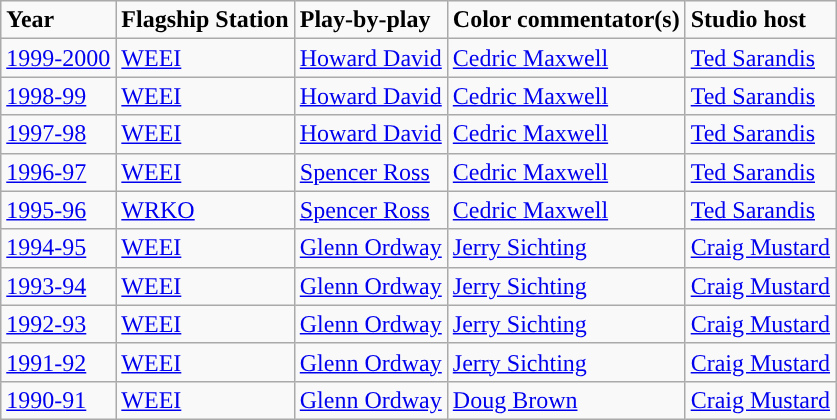<table class="wikitable">
<tr>
<td><strong>Year</strong></td>
<td><strong>Flagship Station</strong></td>
<td><strong>Play-by-play</strong></td>
<td><strong>Color commentator(s)</strong></td>
<td><strong>Studio host</strong></td>
</tr>
<tr>
<td><a href='#'>1999-2000</a></td>
<td><a href='#'>WEEI</a></td>
<td><a href='#'>Howard David</a></td>
<td><a href='#'>Cedric Maxwell</a></td>
<td><a href='#'>Ted Sarandis</a></td>
</tr>
<tr>
<td><a href='#'>1998-99</a></td>
<td><a href='#'>WEEI</a></td>
<td><a href='#'>Howard David</a></td>
<td><a href='#'>Cedric Maxwell</a></td>
<td><a href='#'>Ted Sarandis</a></td>
</tr>
<tr>
<td><a href='#'>1997-98</a></td>
<td><a href='#'>WEEI</a></td>
<td><a href='#'>Howard David</a></td>
<td><a href='#'>Cedric Maxwell</a></td>
<td><a href='#'>Ted Sarandis</a></td>
</tr>
<tr>
<td><a href='#'>1996-97</a></td>
<td><a href='#'>WEEI</a></td>
<td><a href='#'>Spencer Ross</a></td>
<td><a href='#'>Cedric Maxwell</a></td>
<td><a href='#'>Ted Sarandis</a></td>
</tr>
<tr>
<td><a href='#'>1995-96</a></td>
<td><a href='#'>WRKO</a></td>
<td><a href='#'>Spencer Ross</a></td>
<td><a href='#'>Cedric Maxwell</a></td>
<td><a href='#'>Ted Sarandis</a></td>
</tr>
<tr>
<td><a href='#'>1994-95</a></td>
<td><a href='#'>WEEI</a></td>
<td><a href='#'>Glenn Ordway</a></td>
<td><a href='#'>Jerry Sichting</a></td>
<td><a href='#'>Craig Mustard</a></td>
</tr>
<tr>
<td><a href='#'>1993-94</a></td>
<td><a href='#'>WEEI</a></td>
<td><a href='#'>Glenn Ordway</a></td>
<td><a href='#'>Jerry Sichting</a></td>
<td><a href='#'>Craig Mustard</a></td>
</tr>
<tr>
<td><a href='#'>1992-93</a></td>
<td><a href='#'>WEEI</a></td>
<td><a href='#'>Glenn Ordway</a></td>
<td><a href='#'>Jerry Sichting</a></td>
<td><a href='#'>Craig Mustard</a></td>
</tr>
<tr>
<td><a href='#'>1991-92</a></td>
<td><a href='#'>WEEI</a></td>
<td><a href='#'>Glenn Ordway</a></td>
<td><a href='#'>Jerry Sichting</a></td>
<td><a href='#'>Craig Mustard</a></td>
</tr>
<tr>
<td><a href='#'>1990-91</a></td>
<td><a href='#'>WEEI</a></td>
<td><a href='#'>Glenn Ordway</a></td>
<td><a href='#'>Doug Brown</a></td>
<td><a href='#'>Craig Mustard</a></td>
</tr>
</table>
